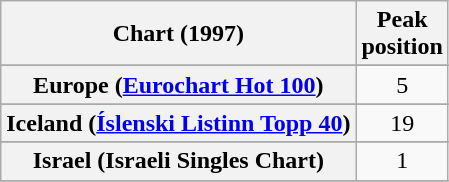<table class="wikitable sortable plainrowheaders">
<tr>
<th scope="col">Chart (1997)</th>
<th scope="col">Peak<br>position</th>
</tr>
<tr>
</tr>
<tr>
</tr>
<tr>
</tr>
<tr>
<th scope="row">Europe (<a href='#'>Eurochart Hot 100</a>)</th>
<td align="center">5</td>
</tr>
<tr>
</tr>
<tr>
</tr>
<tr>
<th scope="row">Iceland (<a href='#'>Íslenski Listinn Topp 40</a>)</th>
<td align="center">19</td>
</tr>
<tr>
</tr>
<tr>
<th scope="row">Israel (Israeli Singles Chart)</th>
<td align="center">1</td>
</tr>
<tr>
</tr>
<tr>
</tr>
<tr>
</tr>
<tr>
</tr>
<tr>
</tr>
<tr>
</tr>
<tr>
</tr>
</table>
